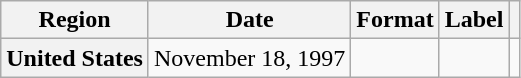<table class="wikitable plainrowheaders">
<tr>
<th scope="col">Region</th>
<th scope="col">Date</th>
<th scope="col">Format</th>
<th scope="col">Label</th>
<th scope="col"></th>
</tr>
<tr>
<th scope="row">United States</th>
<td rowspan="1">November 18, 1997</td>
<td rowspan="1"></td>
<td rowspan="1"></td>
<td align="center"></td>
</tr>
</table>
